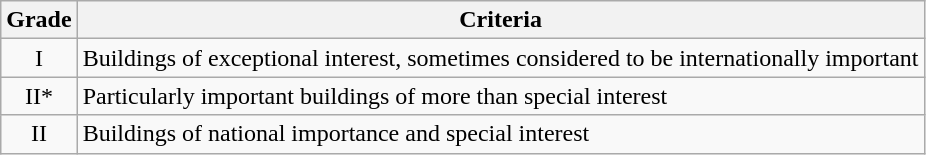<table class="wikitable">
<tr>
<th>Grade</th>
<th>Criteria</th>
</tr>
<tr>
<td align="center" >I</td>
<td>Buildings of exceptional interest, sometimes considered to be internationally important</td>
</tr>
<tr>
<td align="center" >II*</td>
<td>Particularly important buildings of more than special interest</td>
</tr>
<tr>
<td align="center" >II</td>
<td>Buildings of national importance and special interest</td>
</tr>
</table>
